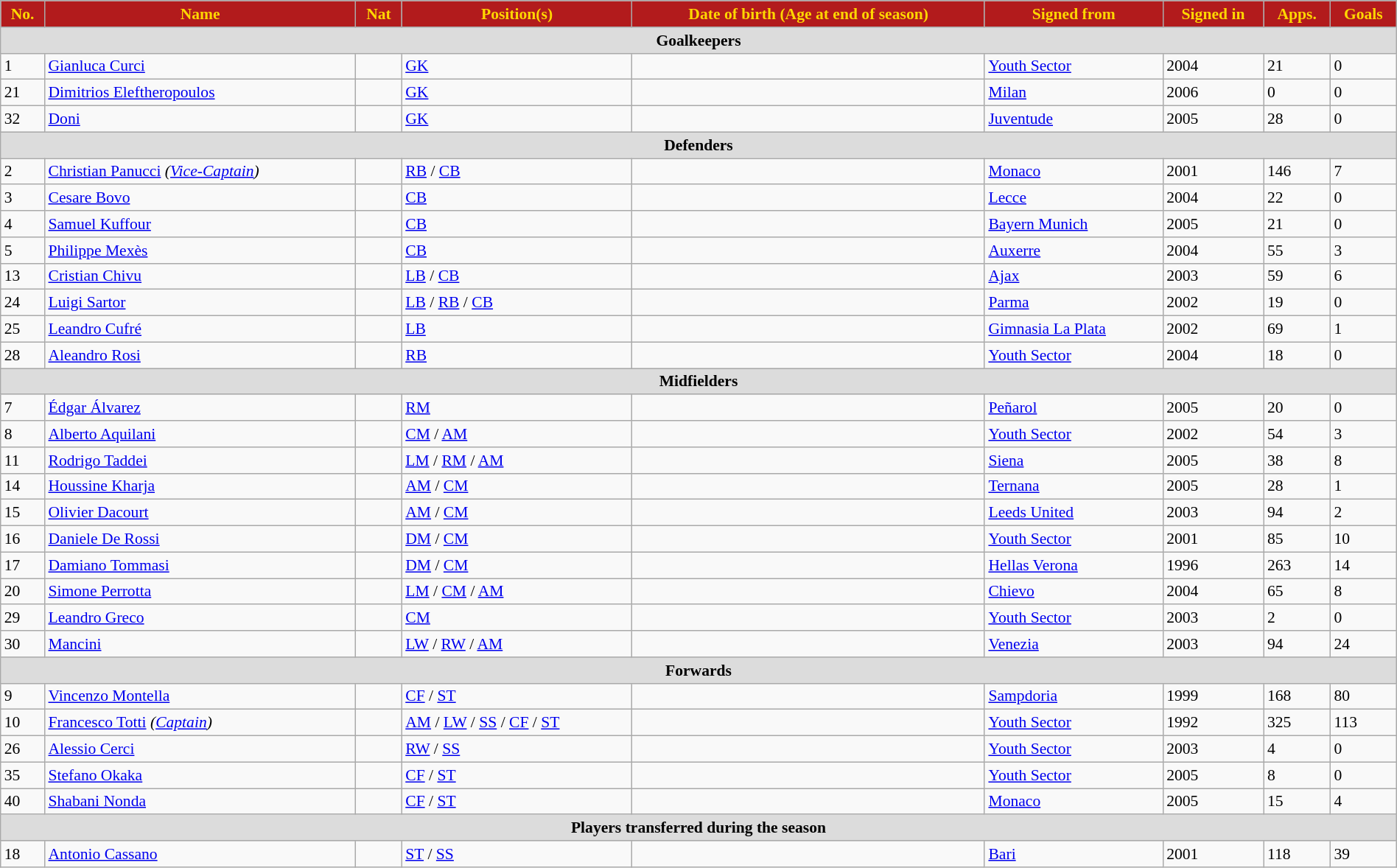<table class="wikitable" style="text-align:left; font-size:90%; width:100%">
<tr>
<th style="background:#B21B1C; color:#FFD700; text-align:center;">No.</th>
<th style="background:#B21B1C; color:#FFD700; text-align:center;">Name</th>
<th style="background:#B21B1C; color:#FFD700; text-align:center;">Nat</th>
<th style="background:#B21B1C; color:#FFD700; text-align:center;">Position(s)</th>
<th style="background:#B21B1C; color:#FFD700; text-align:center;">Date of birth (Age at end of season)</th>
<th style="background:#B21B1C; color:#FFD700; text-align:center;">Signed from</th>
<th style="background:#B21B1C; color:#FFD700; text-align:center;">Signed in</th>
<th style="background:#B21B1C; color:#FFD700; text-align:center;">Apps.</th>
<th style="background:#B21B1C; color:#FFD700; text-align:center;">Goals</th>
</tr>
<tr>
<th colspan=10 style="background:#DCDCDC; text-align:center;">Goalkeepers</th>
</tr>
<tr>
<td>1</td>
<td><a href='#'>Gianluca Curci</a></td>
<td></td>
<td><a href='#'>GK</a></td>
<td></td>
<td> <a href='#'>Youth Sector</a></td>
<td>2004</td>
<td>21</td>
<td>0</td>
</tr>
<tr>
<td>21</td>
<td><a href='#'>Dimitrios Eleftheropoulos</a></td>
<td></td>
<td><a href='#'>GK</a></td>
<td></td>
<td> <a href='#'>Milan</a></td>
<td>2006</td>
<td>0</td>
<td>0</td>
</tr>
<tr>
<td>32</td>
<td><a href='#'>Doni</a></td>
<td></td>
<td><a href='#'>GK</a></td>
<td></td>
<td> <a href='#'>Juventude</a></td>
<td>2005</td>
<td>28</td>
<td>0</td>
</tr>
<tr>
<th colspan=10 style="background:#DCDCDC; text-align:center;">Defenders</th>
</tr>
<tr>
<td>2</td>
<td><a href='#'>Christian Panucci</a> <em>(<a href='#'>Vice-Captain</a>)</em></td>
<td></td>
<td><a href='#'>RB</a> / <a href='#'>CB</a></td>
<td></td>
<td> <a href='#'>Monaco</a></td>
<td>2001</td>
<td>146</td>
<td>7</td>
</tr>
<tr>
<td>3</td>
<td><a href='#'>Cesare Bovo</a></td>
<td></td>
<td><a href='#'>CB</a></td>
<td></td>
<td> <a href='#'>Lecce</a></td>
<td>2004</td>
<td>22</td>
<td>0</td>
</tr>
<tr>
<td>4</td>
<td><a href='#'>Samuel Kuffour</a></td>
<td></td>
<td><a href='#'>CB</a></td>
<td></td>
<td> <a href='#'>Bayern Munich</a></td>
<td>2005</td>
<td>21</td>
<td>0</td>
</tr>
<tr>
<td>5</td>
<td><a href='#'>Philippe Mexès</a></td>
<td></td>
<td><a href='#'>CB</a></td>
<td></td>
<td> <a href='#'>Auxerre</a></td>
<td>2004</td>
<td>55</td>
<td>3</td>
</tr>
<tr>
<td>13</td>
<td><a href='#'>Cristian Chivu</a></td>
<td></td>
<td><a href='#'>LB</a> / <a href='#'>CB</a></td>
<td></td>
<td> <a href='#'>Ajax</a></td>
<td>2003</td>
<td>59</td>
<td>6</td>
</tr>
<tr>
<td>24</td>
<td><a href='#'>Luigi Sartor</a></td>
<td></td>
<td><a href='#'>LB</a> / <a href='#'>RB</a> / <a href='#'>CB</a></td>
<td></td>
<td> <a href='#'>Parma</a></td>
<td>2002</td>
<td>19</td>
<td>0</td>
</tr>
<tr>
<td>25</td>
<td><a href='#'>Leandro Cufré</a></td>
<td></td>
<td><a href='#'>LB</a></td>
<td></td>
<td> <a href='#'>Gimnasia La Plata</a></td>
<td>2002</td>
<td>69</td>
<td>1</td>
</tr>
<tr>
<td>28</td>
<td><a href='#'>Aleandro Rosi</a></td>
<td></td>
<td><a href='#'>RB</a></td>
<td></td>
<td> <a href='#'>Youth Sector</a></td>
<td>2004</td>
<td>18</td>
<td>0</td>
</tr>
<tr>
<th colspan=10 style="background:#DCDCDC; text-align:center;">Midfielders</th>
</tr>
<tr>
<td>7</td>
<td><a href='#'>Édgar Álvarez</a></td>
<td></td>
<td><a href='#'>RM</a></td>
<td></td>
<td> <a href='#'>Peñarol</a></td>
<td>2005</td>
<td>20</td>
<td>0</td>
</tr>
<tr>
<td>8</td>
<td><a href='#'>Alberto Aquilani</a></td>
<td></td>
<td><a href='#'>CM</a> / <a href='#'>AM</a></td>
<td></td>
<td> <a href='#'>Youth Sector</a></td>
<td>2002</td>
<td>54</td>
<td>3</td>
</tr>
<tr>
<td>11</td>
<td><a href='#'>Rodrigo Taddei</a></td>
<td></td>
<td><a href='#'>LM</a> / <a href='#'>RM</a> / <a href='#'>AM</a></td>
<td></td>
<td> <a href='#'>Siena</a></td>
<td>2005</td>
<td>38</td>
<td>8</td>
</tr>
<tr>
<td>14</td>
<td><a href='#'>Houssine Kharja</a></td>
<td></td>
<td><a href='#'>AM</a> / <a href='#'>CM</a></td>
<td></td>
<td> <a href='#'>Ternana</a></td>
<td>2005</td>
<td>28</td>
<td>1</td>
</tr>
<tr>
<td>15</td>
<td><a href='#'>Olivier Dacourt</a></td>
<td></td>
<td><a href='#'>AM</a> / <a href='#'>CM</a></td>
<td></td>
<td> <a href='#'>Leeds United</a></td>
<td>2003</td>
<td>94</td>
<td>2</td>
</tr>
<tr>
<td>16</td>
<td><a href='#'>Daniele De Rossi</a></td>
<td></td>
<td><a href='#'>DM</a> / <a href='#'>CM</a></td>
<td></td>
<td> <a href='#'>Youth Sector</a></td>
<td>2001</td>
<td>85</td>
<td>10</td>
</tr>
<tr>
<td>17</td>
<td><a href='#'>Damiano Tommasi</a></td>
<td></td>
<td><a href='#'>DM</a> / <a href='#'>CM</a></td>
<td></td>
<td> <a href='#'>Hellas Verona</a></td>
<td>1996</td>
<td>263</td>
<td>14</td>
</tr>
<tr>
<td>20</td>
<td><a href='#'>Simone Perrotta</a></td>
<td></td>
<td><a href='#'>LM</a> / <a href='#'>CM</a> / <a href='#'>AM</a></td>
<td></td>
<td> <a href='#'>Chievo</a></td>
<td>2004</td>
<td>65</td>
<td>8</td>
</tr>
<tr>
<td>29</td>
<td><a href='#'>Leandro Greco</a></td>
<td></td>
<td><a href='#'>CM</a></td>
<td></td>
<td> <a href='#'>Youth Sector</a></td>
<td>2003</td>
<td>2</td>
<td>0</td>
</tr>
<tr>
<td>30</td>
<td><a href='#'>Mancini</a></td>
<td></td>
<td><a href='#'>LW</a> / <a href='#'>RW</a> / <a href='#'>AM</a></td>
<td></td>
<td> <a href='#'>Venezia</a></td>
<td>2003</td>
<td>94</td>
<td>24</td>
</tr>
<tr>
<th colspan=10 style="background:#DCDCDC; text-align:center;">Forwards</th>
</tr>
<tr>
<td>9</td>
<td><a href='#'>Vincenzo Montella</a></td>
<td></td>
<td><a href='#'>CF</a> / <a href='#'>ST</a></td>
<td></td>
<td> <a href='#'>Sampdoria</a></td>
<td>1999</td>
<td>168</td>
<td>80</td>
</tr>
<tr>
<td>10</td>
<td><a href='#'>Francesco Totti</a> <em>(<a href='#'>Captain</a>)</em></td>
<td></td>
<td><a href='#'>AM</a> / <a href='#'>LW</a> / <a href='#'>SS</a> / <a href='#'>CF</a> / <a href='#'>ST</a></td>
<td></td>
<td> <a href='#'>Youth Sector</a></td>
<td>1992</td>
<td>325</td>
<td>113</td>
</tr>
<tr>
<td>26</td>
<td><a href='#'>Alessio Cerci</a></td>
<td></td>
<td><a href='#'>RW</a> / <a href='#'>SS</a></td>
<td></td>
<td> <a href='#'>Youth Sector</a></td>
<td>2003</td>
<td>4</td>
<td>0</td>
</tr>
<tr>
<td>35</td>
<td><a href='#'>Stefano Okaka</a></td>
<td></td>
<td><a href='#'>CF</a> / <a href='#'>ST</a></td>
<td></td>
<td> <a href='#'>Youth Sector</a></td>
<td>2005</td>
<td>8</td>
<td>0</td>
</tr>
<tr>
<td>40</td>
<td><a href='#'>Shabani Nonda</a></td>
<td></td>
<td><a href='#'>CF</a> / <a href='#'>ST</a></td>
<td></td>
<td> <a href='#'>Monaco</a></td>
<td>2005</td>
<td>15</td>
<td>4</td>
</tr>
<tr>
<th colspan=10 style="background:#DCDCDC; text-align:center;">Players transferred during the season</th>
</tr>
<tr>
<td>18</td>
<td><a href='#'>Antonio Cassano</a></td>
<td></td>
<td><a href='#'>ST</a> / <a href='#'>SS</a></td>
<td></td>
<td> <a href='#'>Bari</a></td>
<td>2001</td>
<td>118</td>
<td>39</td>
</tr>
</table>
